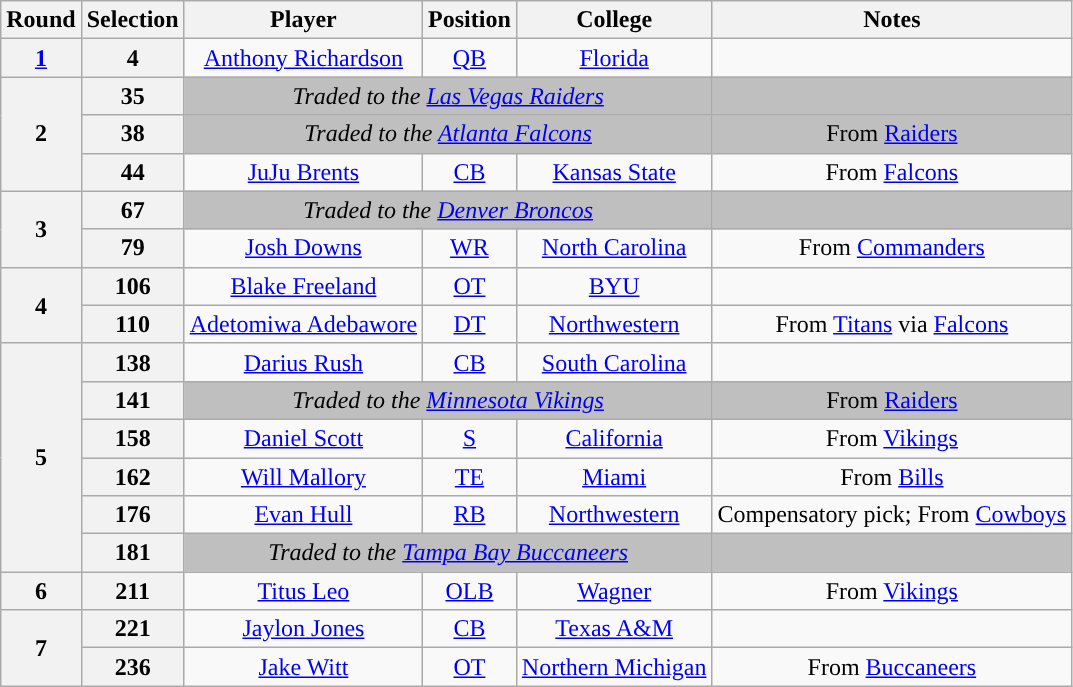<table class="wikitable" style="text-align:center">
<tr>
<th>Round</th>
<th>Selection</th>
<th>Player</th>
<th>Position</th>
<th>College</th>
<th>Notes</th>
</tr>
<tr>
<th><a href='#'>1</a></th>
<th>4</th>
<td><a href='#'>Anthony Richardson</a></td>
<td><a href='#'>QB</a></td>
<td><a href='#'>Florida</a></td>
<td></td>
</tr>
<tr>
<th rowspan="3">2</th>
<th>35</th>
<td colspan="3" style="background:#BFBFBF"><em>Traded to the <a href='#'>Las Vegas Raiders</a></em></td>
<td style="background:#BFBFBF"></td>
</tr>
<tr>
<th>38</th>
<td colspan="3" style="background:#BFBFBF"><em>Traded to the <a href='#'>Atlanta Falcons</a></em></td>
<td style="background:#BFBFBF">From <a href='#'>Raiders</a></td>
</tr>
<tr>
<th>44</th>
<td><a href='#'>JuJu Brents</a></td>
<td><a href='#'>CB</a></td>
<td><a href='#'>Kansas State</a></td>
<td>From <a href='#'>Falcons</a></td>
</tr>
<tr>
<th rowspan="2">3</th>
<th>67</th>
<td colspan="3" style="background:#BFBFBF"><em>Traded to the <a href='#'>Denver Broncos</a></em></td>
<td style="background:#BFBFBF"></td>
</tr>
<tr>
<th>79</th>
<td><a href='#'>Josh Downs</a></td>
<td><a href='#'>WR</a></td>
<td><a href='#'>North Carolina</a></td>
<td>From <a href='#'>Commanders</a></td>
</tr>
<tr>
<th rowspan="2">4</th>
<th>106</th>
<td><a href='#'>Blake Freeland</a></td>
<td><a href='#'>OT</a></td>
<td><a href='#'>BYU</a></td>
<td></td>
</tr>
<tr>
<th>110</th>
<td><a href='#'>Adetomiwa Adebawore</a></td>
<td><a href='#'>DT</a></td>
<td><a href='#'>Northwestern</a></td>
<td>From <a href='#'>Titans</a> via <a href='#'>Falcons</a></td>
</tr>
<tr>
<th rowspan="6">5</th>
<th>138</th>
<td><a href='#'>Darius Rush</a></td>
<td><a href='#'>CB</a></td>
<td><a href='#'>South Carolina</a></td>
<td></td>
</tr>
<tr>
<th>141</th>
<td colspan="3" style="background:#BFBFBF"><em>Traded to the <a href='#'>Minnesota Vikings</a></em></td>
<td style="background:#BFBFBF">From <a href='#'>Raiders</a></td>
</tr>
<tr>
<th>158</th>
<td><a href='#'>Daniel Scott</a></td>
<td><a href='#'>S</a></td>
<td><a href='#'>California</a></td>
<td>From <a href='#'>Vikings</a></td>
</tr>
<tr>
<th>162</th>
<td><a href='#'>Will Mallory</a></td>
<td><a href='#'>TE</a></td>
<td><a href='#'>Miami</a></td>
<td>From <a href='#'>Bills</a></td>
</tr>
<tr>
<th>176</th>
<td><a href='#'>Evan Hull</a></td>
<td><a href='#'>RB</a></td>
<td><a href='#'>Northwestern</a></td>
<td>Compensatory pick; From <a href='#'>Cowboys</a></td>
</tr>
<tr>
<th>181</th>
<td colspan="3" style="background:#BFBFBF"><em>Traded to the <a href='#'>Tampa Bay Buccaneers</a></em></td>
<td style="background:#BFBFBF"></td>
</tr>
<tr>
<th>6</th>
<th>211</th>
<td><a href='#'>Titus Leo</a></td>
<td><a href='#'>OLB</a></td>
<td><a href='#'>Wagner</a></td>
<td>From <a href='#'>Vikings</a></td>
</tr>
<tr>
<th rowspan="2">7</th>
<th>221</th>
<td><a href='#'>Jaylon Jones</a></td>
<td><a href='#'>CB</a></td>
<td><a href='#'>Texas A&M</a></td>
<td></td>
</tr>
<tr>
<th>236</th>
<td><a href='#'>Jake Witt</a></td>
<td><a href='#'>OT</a></td>
<td><a href='#'>Northern Michigan</a></td>
<td>From <a href='#'>Buccaneers</a></td>
</tr>
</table>
